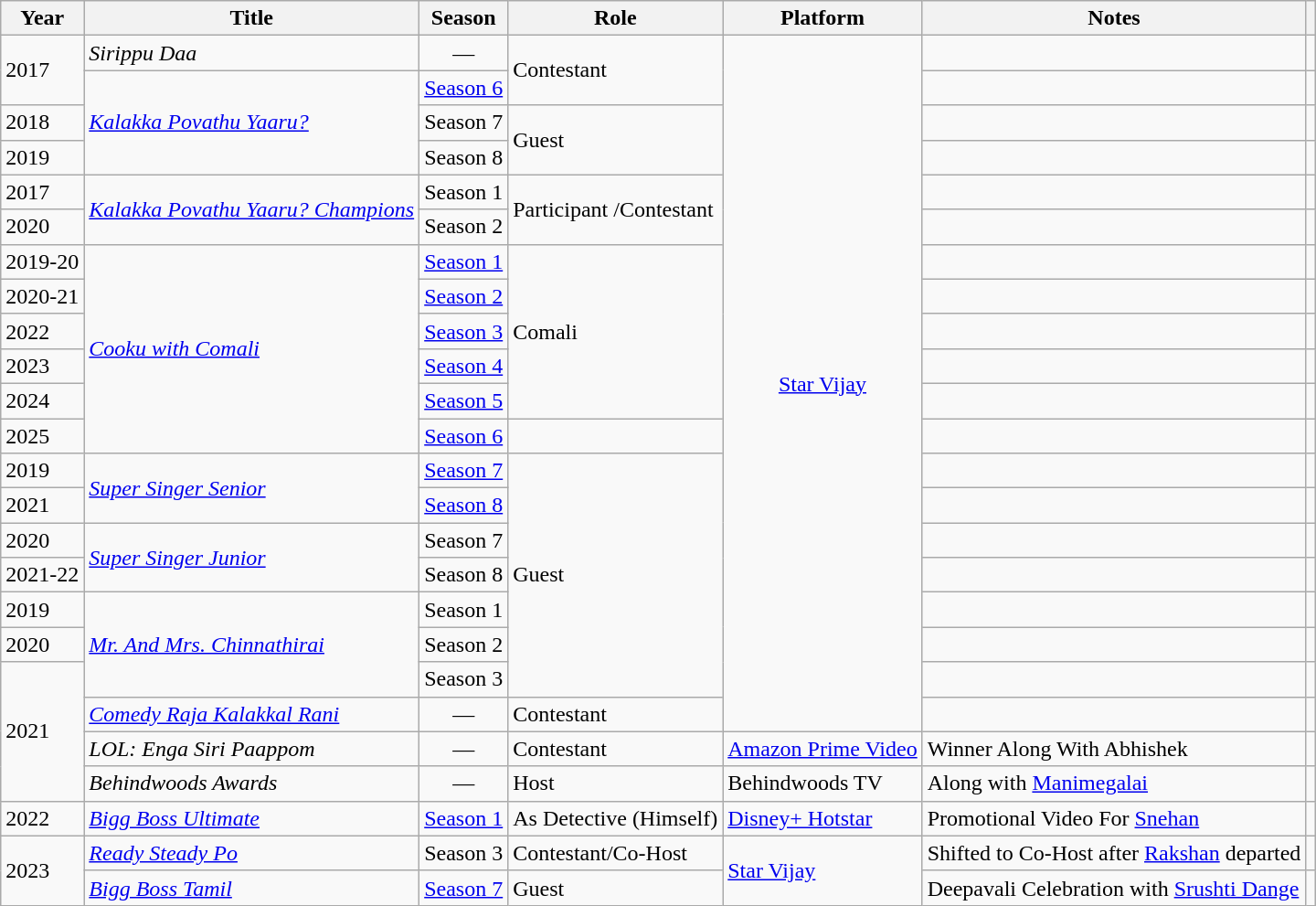<table class="wikitable sortable">
<tr>
<th scope="col">Year</th>
<th scope="col">Title</th>
<th scope="col">Season</th>
<th scope="col">Role</th>
<th scope="col">Platform</th>
<th class="unsortable" scope="col">Notes</th>
<th class="unsortable" scope="col"></th>
</tr>
<tr>
<td rowspan="2">2017</td>
<td><em>Sirippu Daa</em></td>
<td style="text-align:center;">—</td>
<td rowspan="2">Contestant</td>
<td rowspan="20" style="text-align:center;"><a href='#'>Star Vijay</a></td>
<td></td>
<td></td>
</tr>
<tr>
<td rowspan="3"><em><a href='#'>Kalakka Povathu Yaaru?</a></em></td>
<td><a href='#'>Season 6</a></td>
<td></td>
<td></td>
</tr>
<tr>
<td>2018</td>
<td>Season 7</td>
<td rowspan="2">Guest</td>
<td></td>
<td></td>
</tr>
<tr>
<td>2019</td>
<td>Season 8</td>
<td></td>
</tr>
<tr>
<td>2017</td>
<td rowspan="2"><em><a href='#'>Kalakka Povathu Yaaru? Champions</a></em></td>
<td>Season 1</td>
<td rowspan="2">Participant /Contestant</td>
<td></td>
<td></td>
</tr>
<tr>
<td>2020</td>
<td>Season 2</td>
<td></td>
</tr>
<tr>
<td>2019-20</td>
<td rowspan="6"><em><a href='#'>Cooku with Comali</a></em></td>
<td><a href='#'>Season 1</a></td>
<td rowspan="5">Comali</td>
<td></td>
<td></td>
</tr>
<tr>
<td>2020-21</td>
<td><a href='#'>Season 2</a></td>
<td></td>
<td></td>
</tr>
<tr>
<td>2022</td>
<td><a href='#'>Season 3</a></td>
<td></td>
<td></td>
</tr>
<tr>
<td>2023</td>
<td><a href='#'>Season 4</a></td>
<td></td>
<td></td>
</tr>
<tr>
<td>2024</td>
<td><a href='#'>Season 5</a></td>
<td></td>
<td></td>
</tr>
<tr>
<td>2025</td>
<td><a href='#'>Season 6</a></td>
<td></td>
<td style="text-align: center;"></td>
<td></td>
</tr>
<tr>
<td>2019</td>
<td rowspan="2"><a href='#'><em>Super Singer Senior</em></a></td>
<td><a href='#'>Season 7</a></td>
<td rowspan="7">Guest</td>
<td></td>
<td></td>
</tr>
<tr>
<td>2021</td>
<td><a href='#'>Season 8</a></td>
<td></td>
<td></td>
</tr>
<tr>
<td>2020</td>
<td rowspan="2"><em><a href='#'>Super Singer Junior</a></em></td>
<td>Season 7</td>
<td></td>
<td></td>
</tr>
<tr>
<td>2021-22</td>
<td>Season 8</td>
<td></td>
</tr>
<tr>
<td>2019</td>
<td rowspan="3"><em><a href='#'>Mr. And Mrs. Chinnathirai</a></em></td>
<td>Season 1</td>
<td></td>
<td></td>
</tr>
<tr>
<td>2020</td>
<td>Season 2</td>
<td></td>
<td></td>
</tr>
<tr>
<td rowspan="4">2021</td>
<td>Season 3</td>
<td></td>
<td></td>
</tr>
<tr>
<td><em><a href='#'>Comedy Raja Kalakkal Rani</a></em></td>
<td style="text-align:center;">—</td>
<td>Contestant</td>
<td></td>
</tr>
<tr>
<td><em>LOL: Enga Siri Paappom</em></td>
<td style="text-align:center;">—</td>
<td>Contestant</td>
<td><a href='#'>Amazon Prime Video</a></td>
<td>Winner Along With Abhishek</td>
<td></td>
</tr>
<tr>
<td><em>Behindwoods Awards</em></td>
<td style="text-align:center;">—</td>
<td>Host</td>
<td>Behindwoods TV</td>
<td>Along with <a href='#'>Manimegalai</a></td>
<td></td>
</tr>
<tr>
<td>2022</td>
<td><em><a href='#'>Bigg Boss Ultimate</a></em></td>
<td><a href='#'>Season 1</a></td>
<td>As Detective (Himself)</td>
<td><a href='#'>Disney+ Hotstar</a></td>
<td>Promotional Video For <a href='#'>Snehan</a></td>
<td></td>
</tr>
<tr>
<td rowspan="2">2023</td>
<td><em><a href='#'>Ready Steady Po</a></em></td>
<td>Season 3</td>
<td>Contestant/Co-Host</td>
<td rowspan="2"><a href='#'>Star Vijay</a></td>
<td>Shifted to Co-Host after <a href='#'>Rakshan</a> departed</td>
<td></td>
</tr>
<tr>
<td><em><a href='#'>Bigg Boss Tamil</a></em></td>
<td><a href='#'>Season 7</a></td>
<td>Guest</td>
<td>Deepavali Celebration with <a href='#'>Srushti Dange</a></td>
<td></td>
</tr>
</table>
